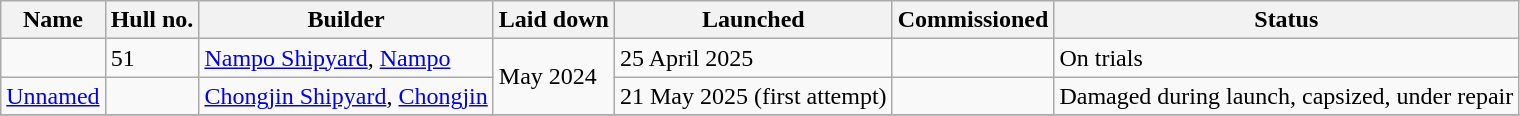<table class="sortable wikitable">
<tr>
<th>Name</th>
<th>Hull no.</th>
<th>Builder</th>
<th>Laid down</th>
<th>Launched</th>
<th>Commissioned</th>
<th>Status</th>
</tr>
<tr>
<td></td>
<td>51</td>
<td><a href='#'>Nampo Shipyard</a>, <a href='#'>Nampo</a></td>
<td rowspan="2">May 2024</td>
<td>25 April 2025</td>
<td></td>
<td>On trials</td>
</tr>
<tr>
<td><a href='#'>Unnamed</a></td>
<td></td>
<td><a href='#'>Chongjin Shipyard</a>, <a href='#'>Chongjin</a></td>
<td>21 May 2025 (first attempt)</td>
<td></td>
<td>Damaged during launch, capsized, under repair</td>
</tr>
<tr>
</tr>
</table>
